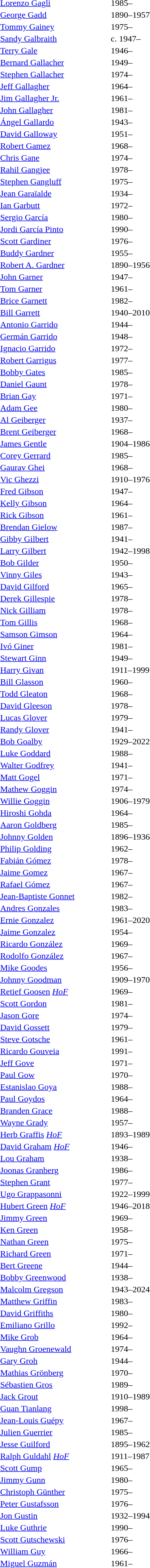<table>
<tr>
<td style="width:200px"> <a href='#'>Lorenzo Gagli</a></td>
<td>1985–</td>
</tr>
<tr>
<td> <a href='#'>George Gadd</a></td>
<td>1890–1957</td>
</tr>
<tr>
<td> <a href='#'>Tommy Gainey</a></td>
<td>1975–</td>
</tr>
<tr>
<td> <a href='#'>Sandy Galbraith</a></td>
<td>c. 1947–</td>
</tr>
<tr>
<td> <a href='#'>Terry Gale</a></td>
<td>1946–</td>
</tr>
<tr>
<td> <a href='#'>Bernard Gallacher</a></td>
<td>1949–</td>
</tr>
<tr>
<td> <a href='#'>Stephen Gallacher</a></td>
<td>1974–</td>
</tr>
<tr>
<td> <a href='#'>Jeff Gallagher</a></td>
<td>1964–</td>
</tr>
<tr>
<td> <a href='#'>Jim Gallagher Jr.</a></td>
<td>1961–</td>
</tr>
<tr>
<td> <a href='#'>John Gallagher</a></td>
<td>1981–</td>
</tr>
<tr>
<td> <a href='#'>Ángel Gallardo</a></td>
<td>1943–</td>
</tr>
<tr>
<td> <a href='#'>David Galloway</a></td>
<td>1951–</td>
</tr>
<tr>
<td> <a href='#'>Robert Gamez</a></td>
<td>1968–</td>
</tr>
<tr>
<td> <a href='#'>Chris Gane</a></td>
<td>1974–</td>
</tr>
<tr>
<td> <a href='#'>Rahil Gangjee</a></td>
<td>1978–</td>
</tr>
<tr>
<td> <a href='#'>Stephen Gangluff</a></td>
<td>1975–</td>
</tr>
<tr>
<td> <a href='#'>Jean Garaïalde</a></td>
<td>1934–</td>
</tr>
<tr>
<td> <a href='#'>Ian Garbutt</a></td>
<td>1972–</td>
</tr>
<tr>
<td> <a href='#'>Sergio García</a></td>
<td>1980–</td>
</tr>
<tr>
<td> <a href='#'>Jordi García Pinto</a></td>
<td>1990–</td>
</tr>
<tr>
<td> <a href='#'>Scott Gardiner</a></td>
<td>1976–</td>
</tr>
<tr>
<td> <a href='#'>Buddy Gardner</a></td>
<td>1955–</td>
</tr>
<tr>
<td> <a href='#'>Robert A. Gardner</a></td>
<td>1890–1956</td>
</tr>
<tr>
<td> <a href='#'>John Garner</a></td>
<td>1947–</td>
</tr>
<tr>
<td> <a href='#'>Tom Garner</a></td>
<td>1961–</td>
</tr>
<tr>
<td> <a href='#'>Brice Garnett</a></td>
<td>1982–</td>
</tr>
<tr>
<td> <a href='#'>Bill Garrett</a></td>
<td>1940–2010</td>
</tr>
<tr>
<td> <a href='#'>Antonio Garrido</a></td>
<td>1944–</td>
</tr>
<tr>
<td> <a href='#'>Germán Garrido</a></td>
<td>1948–</td>
</tr>
<tr>
<td> <a href='#'>Ignacio Garrido</a></td>
<td>1972–</td>
</tr>
<tr>
<td> <a href='#'>Robert Garrigus</a></td>
<td>1977–</td>
</tr>
<tr>
<td> <a href='#'>Bobby Gates</a></td>
<td>1985–</td>
</tr>
<tr>
<td> <a href='#'>Daniel Gaunt</a></td>
<td>1978–</td>
</tr>
<tr>
<td> <a href='#'>Brian Gay</a></td>
<td>1971–</td>
</tr>
<tr>
<td> <a href='#'>Adam Gee</a></td>
<td>1980–</td>
</tr>
<tr>
<td> <a href='#'>Al Geiberger</a></td>
<td>1937–</td>
</tr>
<tr>
<td> <a href='#'>Brent Geiberger</a></td>
<td>1968–</td>
</tr>
<tr>
<td> <a href='#'>James Gentle</a></td>
<td>1904–1986</td>
</tr>
<tr>
<td> <a href='#'>Corey Gerrard</a></td>
<td>1985–</td>
</tr>
<tr>
<td> <a href='#'>Gaurav Ghei</a></td>
<td>1968–</td>
</tr>
<tr>
<td> <a href='#'>Vic Ghezzi</a></td>
<td>1910–1976</td>
</tr>
<tr>
<td> <a href='#'>Fred Gibson</a></td>
<td>1947–</td>
</tr>
<tr>
<td> <a href='#'>Kelly Gibson</a></td>
<td>1964–</td>
</tr>
<tr>
<td> <a href='#'>Rick Gibson</a></td>
<td>1961–</td>
</tr>
<tr>
<td> <a href='#'>Brendan Gielow</a></td>
<td>1987–</td>
</tr>
<tr>
<td> <a href='#'>Gibby Gilbert</a></td>
<td>1941–</td>
</tr>
<tr>
<td> <a href='#'>Larry Gilbert</a></td>
<td>1942–1998</td>
</tr>
<tr>
<td> <a href='#'>Bob Gilder</a></td>
<td>1950–</td>
</tr>
<tr>
<td> <a href='#'>Vinny Giles</a></td>
<td>1943–</td>
</tr>
<tr>
<td> <a href='#'>David Gilford</a></td>
<td>1965–</td>
</tr>
<tr>
<td> <a href='#'>Derek Gillespie</a></td>
<td>1978–</td>
</tr>
<tr>
<td> <a href='#'>Nick Gilliam</a></td>
<td>1978–</td>
</tr>
<tr>
<td> <a href='#'>Tom Gillis</a></td>
<td>1968–</td>
</tr>
<tr>
<td> <a href='#'>Samson Gimson</a></td>
<td>1964–</td>
</tr>
<tr>
<td> <a href='#'>Ivó Giner</a></td>
<td>1981–</td>
</tr>
<tr>
<td> <a href='#'>Stewart Ginn</a></td>
<td>1949–</td>
</tr>
<tr>
<td> <a href='#'>Harry Givan</a></td>
<td>1911–1999</td>
</tr>
<tr>
<td> <a href='#'>Bill Glasson</a></td>
<td>1960–</td>
</tr>
<tr>
<td> <a href='#'>Todd Gleaton</a></td>
<td>1968–</td>
</tr>
<tr>
<td> <a href='#'>David Gleeson</a></td>
<td>1978–</td>
</tr>
<tr>
<td> <a href='#'>Lucas Glover</a></td>
<td>1979–</td>
</tr>
<tr>
<td> <a href='#'>Randy Glover</a></td>
<td>1941–</td>
</tr>
<tr>
<td> <a href='#'>Bob Goalby</a></td>
<td>1929–2022</td>
</tr>
<tr>
<td> <a href='#'>Luke Goddard</a></td>
<td>1988–</td>
</tr>
<tr>
<td> <a href='#'>Walter Godfrey</a></td>
<td>1941–</td>
</tr>
<tr>
<td> <a href='#'>Matt Gogel</a></td>
<td>1971–</td>
</tr>
<tr>
<td> <a href='#'>Mathew Goggin</a></td>
<td>1974–</td>
</tr>
<tr>
<td> <a href='#'>Willie Goggin</a></td>
<td>1906–1979</td>
</tr>
<tr>
<td> <a href='#'>Hiroshi Gohda</a></td>
<td>1964–</td>
</tr>
<tr>
<td> <a href='#'>Aaron Goldberg</a></td>
<td>1985–</td>
</tr>
<tr>
<td> <a href='#'>Johnny Golden</a></td>
<td>1896–1936</td>
</tr>
<tr>
<td> <a href='#'>Philip Golding</a></td>
<td>1962–</td>
</tr>
<tr>
<td> <a href='#'>Fabián Gómez</a></td>
<td>1978–</td>
</tr>
<tr>
<td> <a href='#'>Jaime Gomez</a></td>
<td>1967–</td>
</tr>
<tr>
<td> <a href='#'>Rafael Gómez</a></td>
<td>1967–</td>
</tr>
<tr>
<td> <a href='#'>Jean-Baptiste Gonnet</a></td>
<td>1982–</td>
</tr>
<tr>
<td> <a href='#'>Andres Gonzales</a></td>
<td>1983–</td>
</tr>
<tr>
<td> <a href='#'>Ernie Gonzalez</a></td>
<td>1961–2020</td>
</tr>
<tr>
<td> <a href='#'>Jaime Gonzalez</a></td>
<td>1954–</td>
</tr>
<tr>
<td> <a href='#'>Ricardo González</a></td>
<td>1969–</td>
</tr>
<tr>
<td> <a href='#'>Rodolfo González</a></td>
<td>1967–</td>
</tr>
<tr>
<td> <a href='#'>Mike Goodes</a></td>
<td>1956–</td>
</tr>
<tr>
<td> <a href='#'>Johnny Goodman</a></td>
<td>1909–1970</td>
</tr>
<tr>
<td> <a href='#'>Retief Goosen</a> <em><a href='#'><span>HoF</span></a></em></td>
<td>1969–</td>
</tr>
<tr>
<td> <a href='#'>Scott Gordon</a></td>
<td>1981–</td>
</tr>
<tr>
<td> <a href='#'>Jason Gore</a></td>
<td>1974–</td>
</tr>
<tr>
<td> <a href='#'>David Gossett</a></td>
<td>1979–</td>
</tr>
<tr>
<td> <a href='#'>Steve Gotsche</a></td>
<td>1961–</td>
</tr>
<tr>
<td> <a href='#'>Ricardo Gouveia</a></td>
<td>1991–</td>
</tr>
<tr>
<td> <a href='#'>Jeff Gove</a></td>
<td>1971–</td>
</tr>
<tr>
<td> <a href='#'>Paul Gow</a></td>
<td>1970–</td>
</tr>
<tr>
<td> <a href='#'>Estanislao Goya</a></td>
<td>1988–</td>
</tr>
<tr>
<td> <a href='#'>Paul Goydos</a></td>
<td>1964–</td>
</tr>
<tr>
<td> <a href='#'>Branden Grace</a></td>
<td>1988–</td>
</tr>
<tr>
<td> <a href='#'>Wayne Grady</a></td>
<td>1957–</td>
</tr>
<tr>
<td> <a href='#'>Herb Graffis</a> <em><a href='#'><span>HoF</span></a></em></td>
<td>1893–1989</td>
</tr>
<tr>
<td> <a href='#'>David Graham</a> <em><a href='#'><span>HoF</span></a></em></td>
<td>1946–</td>
</tr>
<tr>
<td> <a href='#'>Lou Graham</a></td>
<td>1938–</td>
</tr>
<tr>
<td> <a href='#'>Joonas Granberg</a></td>
<td>1986–</td>
</tr>
<tr>
<td> <a href='#'>Stephen Grant</a></td>
<td>1977–</td>
</tr>
<tr>
<td> <a href='#'>Ugo Grappasonni</a></td>
<td>1922–1999</td>
</tr>
<tr>
<td> <a href='#'>Hubert Green</a> <em><a href='#'><span>HoF</span></a></em></td>
<td>1946–2018</td>
</tr>
<tr>
<td> <a href='#'>Jimmy Green</a></td>
<td>1969–</td>
</tr>
<tr>
<td> <a href='#'>Ken Green</a></td>
<td>1958–</td>
</tr>
<tr>
<td> <a href='#'>Nathan Green</a></td>
<td>1975–</td>
</tr>
<tr>
<td> <a href='#'>Richard Green</a></td>
<td>1971–</td>
</tr>
<tr>
<td> <a href='#'>Bert Greene</a></td>
<td>1944–</td>
</tr>
<tr>
<td> <a href='#'>Bobby Greenwood</a></td>
<td>1938–</td>
</tr>
<tr>
<td> <a href='#'>Malcolm Gregson</a></td>
<td>1943–2024</td>
</tr>
<tr>
<td> <a href='#'>Matthew Griffin</a></td>
<td>1983–</td>
</tr>
<tr>
<td> <a href='#'>David Griffiths</a></td>
<td>1980–</td>
</tr>
<tr>
<td> <a href='#'>Emiliano Grillo</a></td>
<td>1992–</td>
</tr>
<tr>
<td> <a href='#'>Mike Grob</a></td>
<td>1964–</td>
</tr>
<tr>
<td> <a href='#'>Vaughn Groenewald</a></td>
<td>1974–</td>
</tr>
<tr>
<td> <a href='#'>Gary Groh</a></td>
<td>1944–</td>
</tr>
<tr>
<td> <a href='#'>Mathias Grönberg</a></td>
<td>1970–</td>
</tr>
<tr>
<td> <a href='#'>Sébastien Gros</a></td>
<td>1989–</td>
</tr>
<tr>
<td> <a href='#'>Jack Grout</a></td>
<td>1910–1989</td>
</tr>
<tr>
<td> <a href='#'>Guan Tianlang</a></td>
<td>1998–</td>
</tr>
<tr>
<td> <a href='#'>Jean-Louis Guépy</a></td>
<td>1967–</td>
</tr>
<tr>
<td> <a href='#'>Julien Guerrier</a></td>
<td>1985–</td>
</tr>
<tr>
<td> <a href='#'>Jesse Guilford</a></td>
<td>1895–1962</td>
</tr>
<tr>
<td> <a href='#'>Ralph Guldahl</a> <em><a href='#'><span>HoF</span></a></em></td>
<td>1911–1987</td>
</tr>
<tr>
<td> <a href='#'>Scott Gump</a></td>
<td>1965–</td>
</tr>
<tr>
<td> <a href='#'>Jimmy Gunn</a></td>
<td>1980–</td>
</tr>
<tr>
<td> <a href='#'>Christoph Günther</a></td>
<td>1975–</td>
</tr>
<tr>
<td> <a href='#'>Peter Gustafsson</a></td>
<td>1976–</td>
</tr>
<tr>
<td> <a href='#'>Jon Gustin</a></td>
<td>1932–1994</td>
</tr>
<tr>
<td> <a href='#'>Luke Guthrie</a></td>
<td>1990–</td>
</tr>
<tr>
<td> <a href='#'>Scott Gutschewski</a></td>
<td>1976–</td>
</tr>
<tr>
<td> <a href='#'>William Guy</a></td>
<td>1966–</td>
</tr>
<tr>
<td> <a href='#'>Miguel Guzmán</a></td>
<td>1961–</td>
</tr>
</table>
